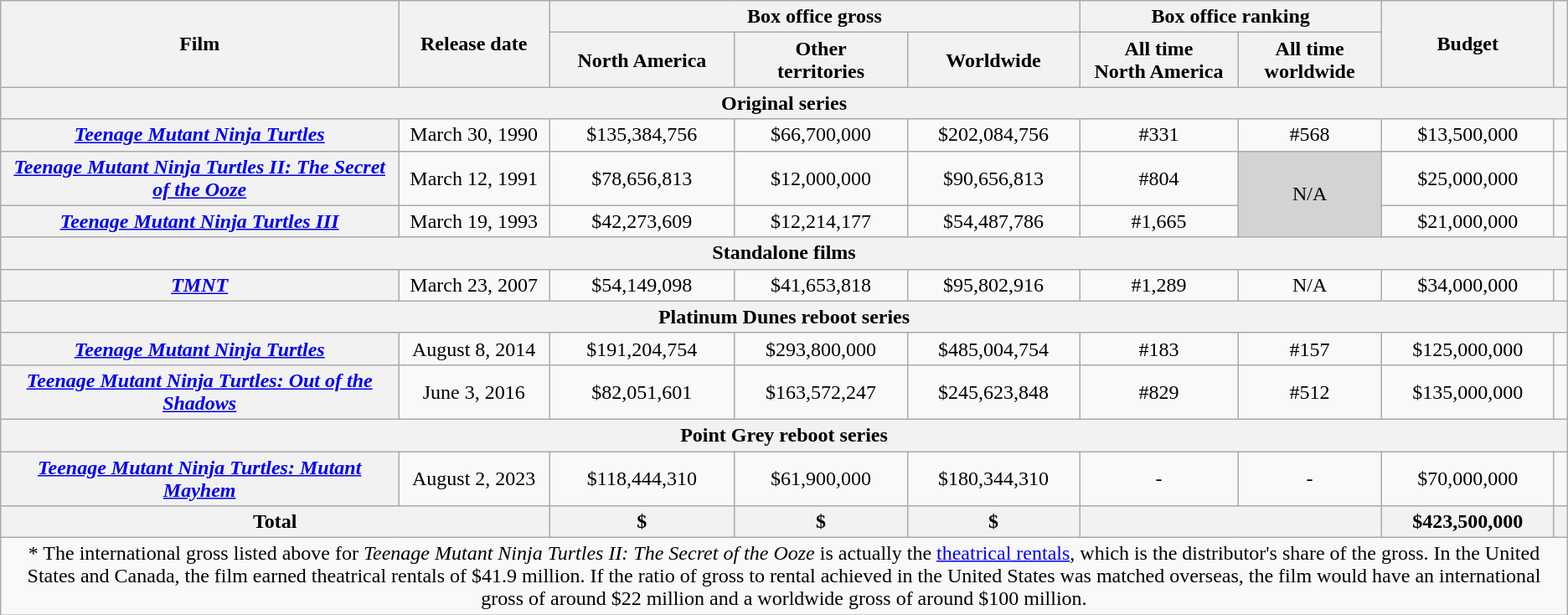<table class="wikitable plainrowheaders" style="text-align:center;">
<tr>
<th rowspan="2">Film</th>
<th rowspan="2">Release date</th>
<th colspan="3">Box office gross</th>
<th colspan="2" text="wrap">Box office ranking</th>
<th rowspan="2">Budget</th>
<th rowspan="2"></th>
</tr>
<tr>
<th>North America</th>
<th>Other <br>territories</th>
<th>Worldwide</th>
<th>All time <br>North America</th>
<th>All time <br>worldwide</th>
</tr>
<tr>
<th colspan="9">Original series</th>
</tr>
<tr>
<th scope="row"><em><a href='#'>Teenage Mutant Ninja Turtles</a></em></th>
<td>March 30, 1990</td>
<td>$135,384,756</td>
<td>$66,700,000</td>
<td>$202,084,756</td>
<td style="text-align:center;">#331</td>
<td style="text-align:center;">#568</td>
<td style="text-align:center;">$13,500,000</td>
<td style="text-align:center;"></td>
</tr>
<tr>
<th scope="row"><em><a href='#'>Teenage Mutant Ninja Turtles II: The Secret of the Ooze</a></em></th>
<td>March 12, 1991</td>
<td>$78,656,813</td>
<td>$12,000,000</td>
<td>$90,656,813</td>
<td style="text-align:center;">#804</td>
<td rowspan="2" style="background:lightgrey;">N/A</td>
<td style="text-align:center;">$25,000,000</td>
<td style="text-align:center;"></td>
</tr>
<tr>
<th scope="row"><em><a href='#'>Teenage Mutant Ninja Turtles III</a></em></th>
<td>March 19, 1993</td>
<td>$42,273,609</td>
<td>$12,214,177</td>
<td>$54,487,786</td>
<td style="text-align:center;">#1,665</td>
<td style="text-align:center;">$21,000,000</td>
<td style="text-align:center;"></td>
</tr>
<tr>
<th colspan="9">Standalone films</th>
</tr>
<tr>
<th scope="row"><em><a href='#'>TMNT</a></em></th>
<td>March 23, 2007</td>
<td>$54,149,098</td>
<td>$41,653,818</td>
<td>$95,802,916</td>
<td style="text-align:center;">#1,289</td>
<td style="text-align:center;">N/A</td>
<td style="text-align:center;">$34,000,000</td>
<td style="text-align:center;"></td>
</tr>
<tr>
<th colspan="9">Platinum Dunes reboot series</th>
</tr>
<tr>
<th scope="row"><em><a href='#'>Teenage Mutant Ninja Turtles</a></em></th>
<td>August 8, 2014</td>
<td>$191,204,754</td>
<td>$293,800,000</td>
<td>$485,004,754</td>
<td style="text-align:center;">#183</td>
<td style="text-align:center;">#157</td>
<td style="text-align:center;">$125,000,000</td>
<td style="text-align:center;"></td>
</tr>
<tr>
<th scope="row"><em><a href='#'>Teenage Mutant Ninja Turtles: Out of the Shadows</a></em></th>
<td>June 3, 2016</td>
<td>$82,051,601</td>
<td>$163,572,247</td>
<td>$245,623,848</td>
<td style="text-align:center;">#829</td>
<td style="text-align:center;">#512</td>
<td style="text-align:center;">$135,000,000</td>
<td style="text-align:center;"></td>
</tr>
<tr>
<th colspan="9">Point Grey reboot series</th>
</tr>
<tr>
<th scope="row"><em><a href='#'>Teenage Mutant Ninja Turtles: Mutant Mayhem</a></em></th>
<td>August 2, 2023</td>
<td>$118,444,310</td>
<td>$61,900,000</td>
<td>$180,344,310</td>
<td>-</td>
<td>-</td>
<td>$70,000,000</td>
<td></td>
</tr>
<tr>
<th colspan="2">Total</th>
<th>$</th>
<th>$</th>
<th>$</th>
<th colspan="2"></th>
<th style="text-align:center;">$423,500,000</th>
<th style="text-align:center;"></th>
</tr>
<tr>
<td colspan="9">* The international gross listed above for <em>Teenage Mutant Ninja Turtles II: The Secret of the Ooze</em> is actually the <a href='#'>theatrical rentals</a>, which is the distributor's share of the gross. In the United States and Canada, the film earned theatrical rentals of $41.9 million. If the ratio of gross to rental achieved in the United States was matched overseas, the film would have an international gross of around $22 million and a worldwide gross of around $100 million.</td>
</tr>
</table>
